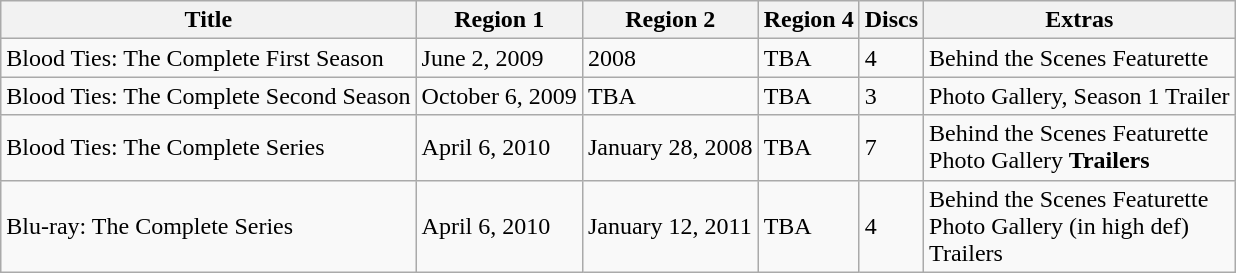<table class="wikitable">
<tr>
<th>Title</th>
<th>Region 1</th>
<th>Region 2</th>
<th>Region 4</th>
<th>Discs</th>
<th>Extras</th>
</tr>
<tr>
<td>Blood Ties: The Complete First Season</td>
<td>June 2, 2009</td>
<td>2008</td>
<td>TBA</td>
<td>4</td>
<td>Behind the Scenes Featurette</td>
</tr>
<tr>
<td>Blood Ties: The Complete Second Season</td>
<td>October 6, 2009</td>
<td>TBA</td>
<td>TBA</td>
<td>3</td>
<td>Photo Gallery, Season 1 Trailer</td>
</tr>
<tr>
<td>Blood Ties: The Complete Series</td>
<td>April 6, 2010</td>
<td>January 28, 2008</td>
<td>TBA</td>
<td>7</td>
<td>Behind the Scenes Featurette<br> Photo Gallery<strong> Trailers</strong></td>
</tr>
<tr>
<td>Blu-ray: The Complete Series</td>
<td>April 6, 2010</td>
<td>January 12, 2011</td>
<td>TBA</td>
<td>4</td>
<td>Behind the Scenes Featurette<br> Photo Gallery (in high def) <br>Trailers</td>
</tr>
</table>
